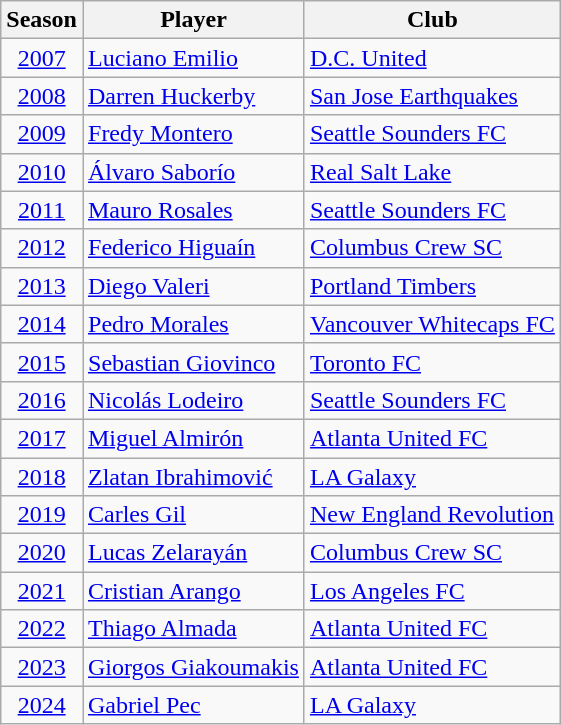<table class='wikitable'>
<tr>
<th>Season</th>
<th>Player</th>
<th>Club</th>
</tr>
<tr>
<td align=center><a href='#'>2007</a></td>
<td> <a href='#'>Luciano Emilio</a></td>
<td><a href='#'>D.C. United</a></td>
</tr>
<tr>
<td align=center><a href='#'>2008</a></td>
<td> <a href='#'>Darren Huckerby</a></td>
<td><a href='#'>San Jose Earthquakes</a></td>
</tr>
<tr>
<td align=center><a href='#'>2009</a></td>
<td> <a href='#'>Fredy Montero</a></td>
<td><a href='#'>Seattle Sounders FC</a></td>
</tr>
<tr>
<td align=center><a href='#'>2010</a></td>
<td> <a href='#'>Álvaro Saborío</a></td>
<td><a href='#'>Real Salt Lake</a></td>
</tr>
<tr>
<td align=center><a href='#'>2011</a></td>
<td> <a href='#'>Mauro Rosales</a></td>
<td><a href='#'>Seattle Sounders FC</a></td>
</tr>
<tr>
<td align=center><a href='#'>2012</a></td>
<td> <a href='#'>Federico Higuaín</a></td>
<td><a href='#'>Columbus Crew SC</a></td>
</tr>
<tr>
<td align=center><a href='#'>2013</a></td>
<td> <a href='#'>Diego Valeri</a></td>
<td><a href='#'>Portland Timbers</a></td>
</tr>
<tr>
<td align=center><a href='#'>2014</a></td>
<td> <a href='#'>Pedro Morales</a></td>
<td><a href='#'>Vancouver Whitecaps FC</a></td>
</tr>
<tr>
<td align=center><a href='#'>2015</a></td>
<td> <a href='#'>Sebastian Giovinco</a></td>
<td><a href='#'>Toronto FC</a></td>
</tr>
<tr>
<td align=center><a href='#'>2016</a></td>
<td> <a href='#'>Nicolás Lodeiro</a></td>
<td><a href='#'>Seattle Sounders FC</a></td>
</tr>
<tr>
<td align=center><a href='#'>2017</a></td>
<td> <a href='#'>Miguel Almirón</a></td>
<td><a href='#'>Atlanta United FC</a></td>
</tr>
<tr>
<td align=center><a href='#'>2018</a></td>
<td> <a href='#'>Zlatan Ibrahimović</a></td>
<td><a href='#'>LA Galaxy</a></td>
</tr>
<tr>
<td align=center><a href='#'>2019</a></td>
<td> <a href='#'>Carles Gil</a></td>
<td><a href='#'>New England Revolution</a></td>
</tr>
<tr>
<td align=center><a href='#'>2020</a></td>
<td> <a href='#'>Lucas Zelarayán</a></td>
<td><a href='#'>Columbus Crew SC</a></td>
</tr>
<tr>
<td align=center><a href='#'>2021</a></td>
<td> <a href='#'>Cristian Arango</a></td>
<td><a href='#'>Los Angeles FC</a></td>
</tr>
<tr>
<td align=center><a href='#'>2022</a></td>
<td> <a href='#'>Thiago Almada</a></td>
<td><a href='#'>Atlanta United FC</a></td>
</tr>
<tr>
<td align=center><a href='#'>2023</a></td>
<td> <a href='#'>Giorgos Giakoumakis</a></td>
<td><a href='#'>Atlanta United FC</a></td>
</tr>
<tr>
<td align=center><a href='#'>2024</a></td>
<td> <a href='#'>Gabriel Pec</a></td>
<td><a href='#'>LA Galaxy</a></td>
</tr>
</table>
